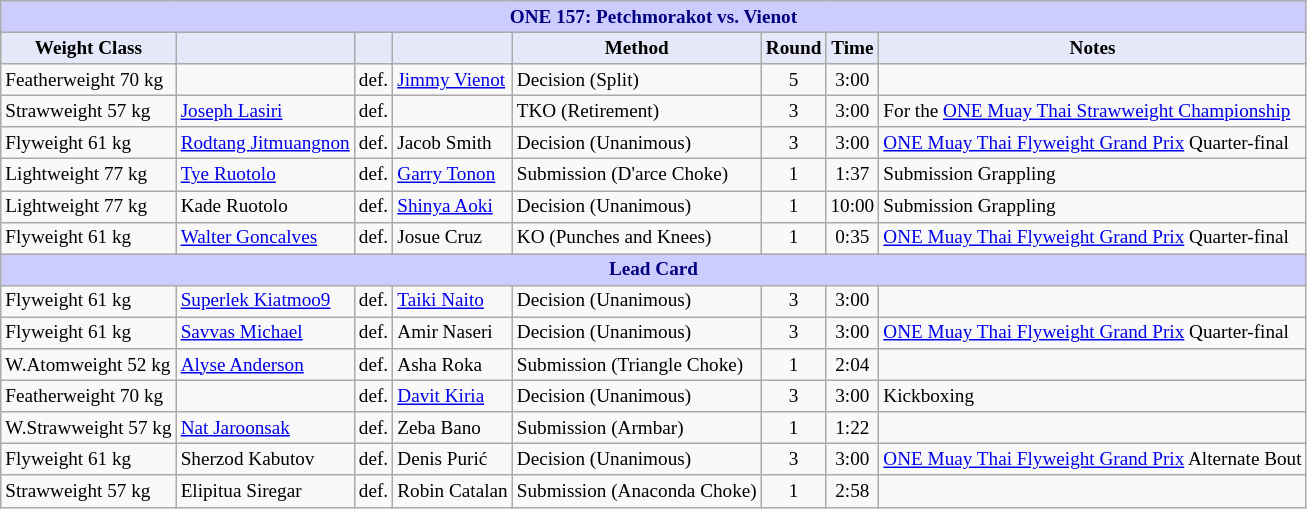<table class="wikitable" style="font-size: 80%;">
<tr>
<th colspan="8" style="background-color: #ccf; color: #000080; text-align: center;"><strong>ONE 157: Petchmorakot vs. Vienot</strong></th>
</tr>
<tr>
<th colspan="1" style="background-color: #E6E8FA; color: #000000; text-align: center;">Weight Class</th>
<th colspan="1" style="background-color: #E6E8FA; color: #000000; text-align: center;"></th>
<th colspan="1" style="background-color: #E6E8FA; color: #000000; text-align: center;"></th>
<th colspan="1" style="background-color: #E6E8FA; color: #000000; text-align: center;"></th>
<th colspan="1" style="background-color: #E6E8FA; color: #000000; text-align: center;">Method</th>
<th colspan="1" style="background-color: #E6E8FA; color: #000000; text-align: center;">Round</th>
<th colspan="1" style="background-color: #E6E8FA; color: #000000; text-align: center;">Time</th>
<th colspan="1" style="background-color: #E6E8FA; color: #000000; text-align: center;">Notes</th>
</tr>
<tr>
<td>Featherweight 70 kg</td>
<td></td>
<td>def.</td>
<td> <a href='#'>Jimmy Vienot</a></td>
<td>Decision (Split)</td>
<td align=center>5</td>
<td align=center>3:00</td>
<td></td>
</tr>
<tr>
<td>Strawweight 57 kg</td>
<td> <a href='#'>Joseph Lasiri</a></td>
<td>def.</td>
<td></td>
<td>TKO (Retirement)</td>
<td align=center>3</td>
<td align=center>3:00</td>
<td>For the <a href='#'>ONE Muay Thai Strawweight Championship</a></td>
</tr>
<tr>
<td>Flyweight 61 kg</td>
<td> <a href='#'>Rodtang Jitmuangnon</a></td>
<td>def.</td>
<td> Jacob Smith</td>
<td>Decision (Unanimous)</td>
<td align=center>3</td>
<td align=center>3:00</td>
<td><a href='#'>ONE Muay Thai Flyweight Grand Prix</a> Quarter-final</td>
</tr>
<tr>
<td>Lightweight 77 kg</td>
<td> <a href='#'>Tye Ruotolo</a></td>
<td>def.</td>
<td> <a href='#'>Garry Tonon</a></td>
<td>Submission (D'arce Choke)</td>
<td align=center>1</td>
<td align=center>1:37</td>
<td>Submission Grappling</td>
</tr>
<tr>
<td>Lightweight 77 kg</td>
<td> Kade Ruotolo</td>
<td>def.</td>
<td> <a href='#'>Shinya Aoki</a></td>
<td>Decision (Unanimous)</td>
<td align=center>1</td>
<td align=center>10:00</td>
<td>Submission Grappling</td>
</tr>
<tr>
<td>Flyweight 61 kg</td>
<td> <a href='#'>Walter Goncalves</a></td>
<td>def.</td>
<td> Josue Cruz</td>
<td>KO (Punches and Knees)</td>
<td align=center>1</td>
<td align=center>0:35</td>
<td><a href='#'>ONE Muay Thai Flyweight Grand Prix</a> Quarter-final</td>
</tr>
<tr>
<th colspan="8" style="background-color: #ccf; color: #000080; text-align: center;"><strong>Lead Card</strong></th>
</tr>
<tr>
<td>Flyweight 61 kg</td>
<td> <a href='#'>Superlek Kiatmoo9</a></td>
<td>def.</td>
<td> <a href='#'>Taiki Naito</a></td>
<td>Decision (Unanimous)</td>
<td align=center>3</td>
<td align=center>3:00</td>
<td></td>
</tr>
<tr>
<td>Flyweight 61 kg</td>
<td> <a href='#'>Savvas Michael</a></td>
<td>def.</td>
<td> Amir Naseri</td>
<td>Decision (Unanimous)</td>
<td align=center>3</td>
<td align=center>3:00</td>
<td><a href='#'>ONE Muay Thai Flyweight Grand Prix</a> Quarter-final</td>
</tr>
<tr>
<td>W.Atomweight 52 kg</td>
<td> <a href='#'>Alyse Anderson</a></td>
<td>def.</td>
<td> Asha Roka</td>
<td>Submission (Triangle Choke)</td>
<td align=center>1</td>
<td align=center>2:04</td>
<td></td>
</tr>
<tr>
<td>Featherweight 70 kg</td>
<td></td>
<td>def.</td>
<td> <a href='#'>Davit Kiria</a></td>
<td>Decision (Unanimous)</td>
<td align=center>3</td>
<td align=center>3:00</td>
<td>Kickboxing</td>
</tr>
<tr>
<td>W.Strawweight 57 kg</td>
<td> <a href='#'>Nat Jaroonsak</a></td>
<td>def.</td>
<td> Zeba Bano</td>
<td>Submission (Armbar)</td>
<td align=center>1</td>
<td align=center>1:22</td>
<td></td>
</tr>
<tr>
<td>Flyweight 61 kg</td>
<td> Sherzod Kabutov</td>
<td>def.</td>
<td> Denis Purić</td>
<td>Decision (Unanimous)</td>
<td align=center>3</td>
<td align=center>3:00</td>
<td><a href='#'>ONE Muay Thai Flyweight Grand Prix</a> Alternate Bout</td>
</tr>
<tr>
<td>Strawweight 57 kg</td>
<td> Elipitua Siregar</td>
<td>def.</td>
<td> Robin Catalan</td>
<td>Submission (Anaconda Choke)</td>
<td align=center>1</td>
<td align=center>2:58</td>
<td></td>
</tr>
</table>
